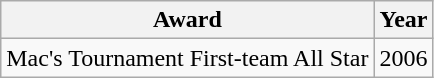<table class="wikitable">
<tr>
<th>Award</th>
<th>Year</th>
</tr>
<tr>
<td>Mac's Tournament First-team All Star</td>
<td>2006</td>
</tr>
</table>
